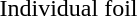<table>
<tr>
<td>Individual foil<br></td>
<td></td>
<td></td>
<td></td>
</tr>
</table>
